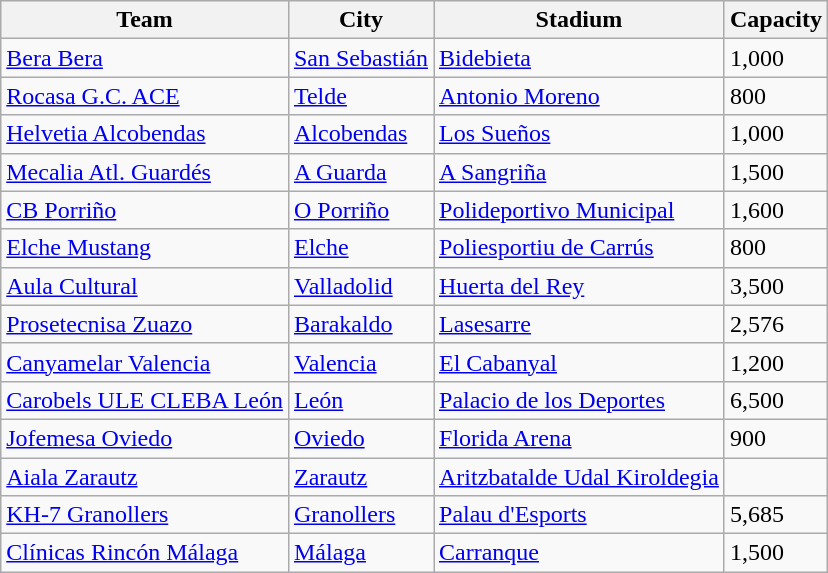<table class="wikitable sortable">
<tr>
<th>Team</th>
<th>City</th>
<th>Stadium</th>
<th>Capacity</th>
</tr>
<tr>
<td><a href='#'>Bera Bera</a></td>
<td><a href='#'>San Sebastián</a></td>
<td><a href='#'>Bidebieta</a></td>
<td>1,000</td>
</tr>
<tr>
<td><a href='#'>Rocasa G.C. ACE</a></td>
<td><a href='#'>Telde</a></td>
<td><a href='#'>Antonio Moreno</a></td>
<td>800</td>
</tr>
<tr>
<td><a href='#'>Helvetia Alcobendas</a></td>
<td><a href='#'>Alcobendas</a></td>
<td><a href='#'>Los Sueños</a></td>
<td>1,000</td>
</tr>
<tr>
<td><a href='#'>Mecalia Atl. Guardés</a></td>
<td><a href='#'>A Guarda</a></td>
<td><a href='#'>A Sangriña</a></td>
<td>1,500</td>
</tr>
<tr>
<td><a href='#'>CB Porriño</a></td>
<td><a href='#'>O Porriño</a></td>
<td><a href='#'>Polideportivo Municipal</a></td>
<td>1,600</td>
</tr>
<tr>
<td><a href='#'>Elche Mustang</a></td>
<td><a href='#'>Elche</a></td>
<td><a href='#'>Poliesportiu de Carrús</a></td>
<td>800</td>
</tr>
<tr>
<td><a href='#'>Aula Cultural</a></td>
<td><a href='#'>Valladolid</a></td>
<td><a href='#'>Huerta del Rey</a></td>
<td>3,500</td>
</tr>
<tr>
<td><a href='#'>Prosetecnisa Zuazo</a></td>
<td><a href='#'>Barakaldo</a></td>
<td><a href='#'>Lasesarre</a></td>
<td>2,576</td>
</tr>
<tr>
<td><a href='#'>Canyamelar Valencia</a></td>
<td><a href='#'>Valencia</a></td>
<td><a href='#'>El Cabanyal</a></td>
<td>1,200</td>
</tr>
<tr>
<td><a href='#'>Carobels ULE CLEBA León</a></td>
<td><a href='#'>León</a></td>
<td><a href='#'>Palacio de los Deportes</a></td>
<td>6,500</td>
</tr>
<tr>
<td><a href='#'>Jofemesa Oviedo</a></td>
<td><a href='#'>Oviedo</a></td>
<td><a href='#'>Florida Arena</a></td>
<td>900</td>
</tr>
<tr>
<td><a href='#'>Aiala Zarautz</a></td>
<td><a href='#'>Zarautz</a></td>
<td><a href='#'>Aritzbatalde Udal Kiroldegia</a></td>
<td></td>
</tr>
<tr>
<td><a href='#'>KH-7 Granollers</a></td>
<td><a href='#'>Granollers</a></td>
<td><a href='#'>Palau d'Esports</a></td>
<td>5,685</td>
</tr>
<tr>
<td><a href='#'>Clínicas Rincón Málaga</a></td>
<td><a href='#'>Málaga</a></td>
<td><a href='#'>Carranque</a></td>
<td>1,500</td>
</tr>
</table>
